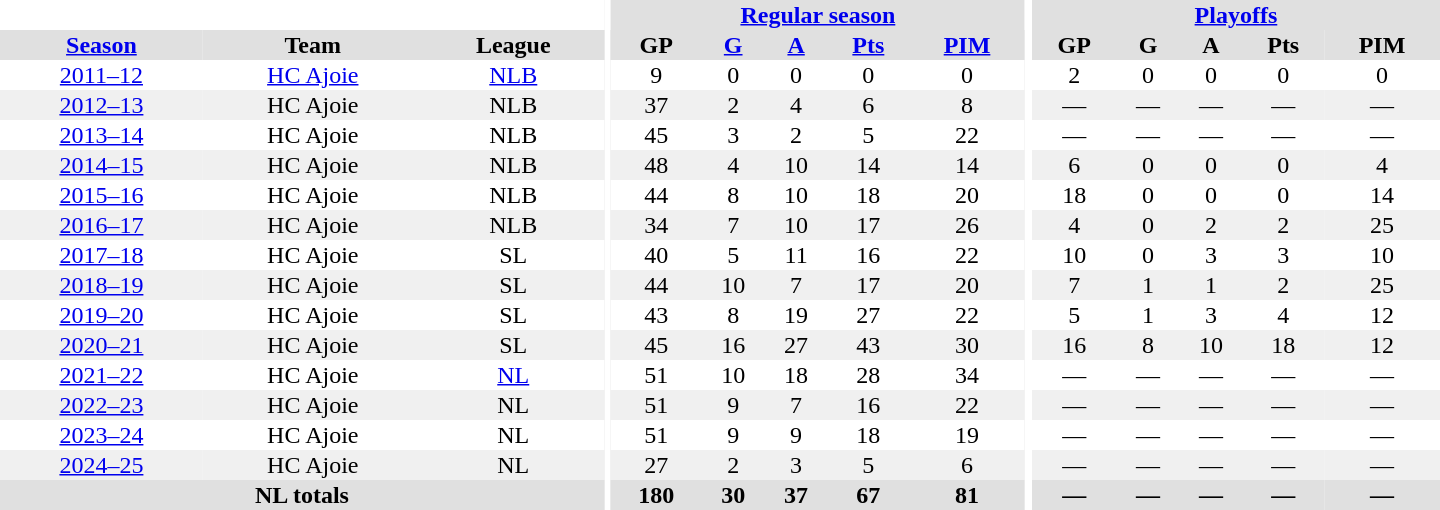<table border="0" cellpadding="1" cellspacing="0" style="text-align:center; width:60em">
<tr bgcolor="#e0e0e0">
<th colspan="3" bgcolor="#ffffff"></th>
<th rowspan="99" bgcolor="#ffffff"></th>
<th colspan="5"><a href='#'>Regular season</a></th>
<th rowspan="99" bgcolor="#ffffff"></th>
<th colspan="5"><a href='#'>Playoffs</a></th>
</tr>
<tr bgcolor="#e0e0e0">
<th><a href='#'>Season</a></th>
<th>Team</th>
<th>League</th>
<th>GP</th>
<th><a href='#'>G</a></th>
<th><a href='#'>A</a></th>
<th><a href='#'>Pts</a></th>
<th><a href='#'>PIM</a></th>
<th>GP</th>
<th>G</th>
<th>A</th>
<th>Pts</th>
<th>PIM</th>
</tr>
<tr>
<td><a href='#'>2011–12</a></td>
<td><a href='#'>HC Ajoie</a></td>
<td><a href='#'>NLB</a></td>
<td>9</td>
<td>0</td>
<td>0</td>
<td>0</td>
<td>0</td>
<td>2</td>
<td>0</td>
<td>0</td>
<td>0</td>
<td>0</td>
</tr>
<tr bgcolor="#f0f0f0">
<td><a href='#'>2012–13</a></td>
<td>HC Ajoie</td>
<td>NLB</td>
<td>37</td>
<td>2</td>
<td>4</td>
<td>6</td>
<td>8</td>
<td>—</td>
<td>—</td>
<td>—</td>
<td>—</td>
<td>—</td>
</tr>
<tr>
<td><a href='#'>2013–14</a></td>
<td>HC Ajoie</td>
<td>NLB</td>
<td>45</td>
<td>3</td>
<td>2</td>
<td>5</td>
<td>22</td>
<td>—</td>
<td>—</td>
<td>—</td>
<td>—</td>
<td>—</td>
</tr>
<tr bgcolor="#f0f0f0">
<td><a href='#'>2014–15</a></td>
<td>HC Ajoie</td>
<td>NLB</td>
<td>48</td>
<td>4</td>
<td>10</td>
<td>14</td>
<td>14</td>
<td>6</td>
<td>0</td>
<td>0</td>
<td>0</td>
<td>4</td>
</tr>
<tr>
<td><a href='#'>2015–16</a></td>
<td>HC Ajoie</td>
<td>NLB</td>
<td>44</td>
<td>8</td>
<td>10</td>
<td>18</td>
<td>20</td>
<td>18</td>
<td>0</td>
<td>0</td>
<td>0</td>
<td>14</td>
</tr>
<tr bgcolor="#f0f0f0">
<td><a href='#'>2016–17</a></td>
<td>HC Ajoie</td>
<td>NLB</td>
<td>34</td>
<td>7</td>
<td>10</td>
<td>17</td>
<td>26</td>
<td>4</td>
<td>0</td>
<td>2</td>
<td>2</td>
<td>25</td>
</tr>
<tr>
<td><a href='#'>2017–18</a></td>
<td>HC Ajoie</td>
<td>SL</td>
<td>40</td>
<td>5</td>
<td>11</td>
<td>16</td>
<td>22</td>
<td>10</td>
<td>0</td>
<td>3</td>
<td>3</td>
<td>10</td>
</tr>
<tr bgcolor="#f0f0f0">
<td><a href='#'>2018–19</a></td>
<td>HC Ajoie</td>
<td>SL</td>
<td>44</td>
<td>10</td>
<td>7</td>
<td>17</td>
<td>20</td>
<td>7</td>
<td>1</td>
<td>1</td>
<td>2</td>
<td>25</td>
</tr>
<tr>
<td><a href='#'>2019–20</a></td>
<td>HC Ajoie</td>
<td>SL</td>
<td>43</td>
<td>8</td>
<td>19</td>
<td>27</td>
<td>22</td>
<td>5</td>
<td>1</td>
<td>3</td>
<td>4</td>
<td>12</td>
</tr>
<tr bgcolor="#f0f0f0">
<td><a href='#'>2020–21</a></td>
<td>HC Ajoie</td>
<td>SL</td>
<td>45</td>
<td>16</td>
<td>27</td>
<td>43</td>
<td>30</td>
<td>16</td>
<td>8</td>
<td>10</td>
<td>18</td>
<td>12</td>
</tr>
<tr>
<td><a href='#'>2021–22</a></td>
<td>HC Ajoie</td>
<td><a href='#'>NL</a></td>
<td>51</td>
<td>10</td>
<td>18</td>
<td>28</td>
<td>34</td>
<td>—</td>
<td>—</td>
<td>—</td>
<td>—</td>
<td>—</td>
</tr>
<tr bgcolor="#f0f0f0">
<td><a href='#'>2022–23</a></td>
<td>HC Ajoie</td>
<td>NL</td>
<td>51</td>
<td>9</td>
<td>7</td>
<td>16</td>
<td>22</td>
<td>—</td>
<td>—</td>
<td>—</td>
<td>—</td>
<td>—</td>
</tr>
<tr>
<td><a href='#'>2023–24</a></td>
<td>HC Ajoie</td>
<td>NL</td>
<td>51</td>
<td>9</td>
<td>9</td>
<td>18</td>
<td>19</td>
<td>—</td>
<td>—</td>
<td>—</td>
<td>—</td>
<td>—</td>
</tr>
<tr bgcolor="#f0f0f0">
<td><a href='#'>2024–25</a></td>
<td>HC Ajoie</td>
<td>NL</td>
<td>27</td>
<td>2</td>
<td>3</td>
<td>5</td>
<td>6</td>
<td>—</td>
<td>—</td>
<td>—</td>
<td>—</td>
<td>—</td>
</tr>
<tr bgcolor="#e0e0e0">
<th colspan="3">NL totals</th>
<th>180</th>
<th>30</th>
<th>37</th>
<th>67</th>
<th>81</th>
<th>—</th>
<th>—</th>
<th>—</th>
<th>—</th>
<th>—</th>
</tr>
</table>
